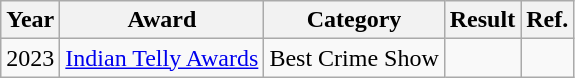<table class="wikitable">
<tr>
<th>Year</th>
<th>Award</th>
<th>Category</th>
<th>Result</th>
<th>Ref.</th>
</tr>
<tr>
<td>2023</td>
<td><a href='#'>Indian Telly Awards</a></td>
<td>Best Crime Show</td>
<td></td>
<td></td>
</tr>
</table>
